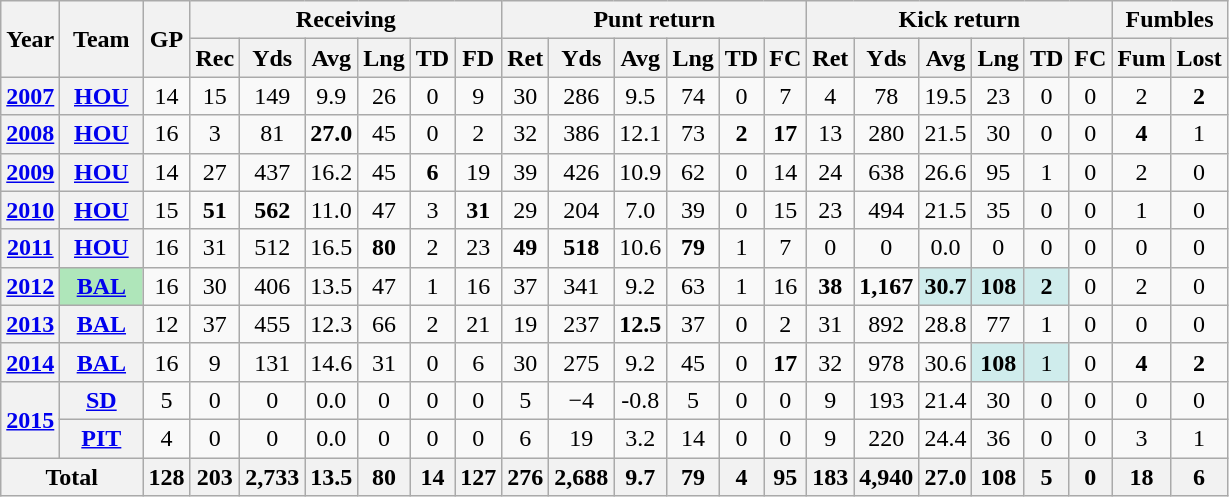<table class="wikitable" style="text-align:center;">
<tr>
<th rowspan="2">Year</th>
<th rowspan="2">Team</th>
<th rowspan="2">GP</th>
<th colspan="6">Receiving</th>
<th colspan="6">Punt return</th>
<th colspan="6">Kick return</th>
<th colspan="2">Fumbles</th>
</tr>
<tr>
<th>Rec</th>
<th>Yds</th>
<th>Avg</th>
<th>Lng</th>
<th>TD</th>
<th>FD</th>
<th>Ret</th>
<th>Yds</th>
<th>Avg</th>
<th>Lng</th>
<th>TD</th>
<th>FC</th>
<th>Ret</th>
<th>Yds</th>
<th>Avg</th>
<th>Lng</th>
<th>TD</th>
<th>FC</th>
<th>Fum</th>
<th>Lost</th>
</tr>
<tr>
<th><a href='#'>2007</a></th>
<th><a href='#'>HOU</a></th>
<td>14</td>
<td>15</td>
<td>149</td>
<td>9.9</td>
<td>26</td>
<td>0</td>
<td>9</td>
<td>30</td>
<td>286</td>
<td>9.5</td>
<td>74</td>
<td>0</td>
<td>7</td>
<td>4</td>
<td>78</td>
<td>19.5</td>
<td>23</td>
<td>0</td>
<td>0</td>
<td>2</td>
<td><strong>2</strong></td>
</tr>
<tr>
<th><a href='#'>2008</a></th>
<th><a href='#'>HOU</a></th>
<td>16</td>
<td>3</td>
<td>81</td>
<td><strong>27.0</strong></td>
<td>45</td>
<td>0</td>
<td>2</td>
<td>32</td>
<td>386</td>
<td>12.1</td>
<td>73</td>
<td><strong>2</strong></td>
<td><strong>17</strong></td>
<td>13</td>
<td>280</td>
<td>21.5</td>
<td>30</td>
<td>0</td>
<td>0</td>
<td><strong>4</strong></td>
<td>1</td>
</tr>
<tr>
<th><a href='#'>2009</a></th>
<th><a href='#'>HOU</a></th>
<td>14</td>
<td>27</td>
<td>437</td>
<td>16.2</td>
<td>45</td>
<td><strong>6</strong></td>
<td>19</td>
<td>39</td>
<td>426</td>
<td>10.9</td>
<td>62</td>
<td>0</td>
<td>14</td>
<td>24</td>
<td>638</td>
<td>26.6</td>
<td>95</td>
<td>1</td>
<td>0</td>
<td>2</td>
<td>0</td>
</tr>
<tr>
<th><a href='#'>2010</a></th>
<th><a href='#'>HOU</a></th>
<td>15</td>
<td><strong>51</strong></td>
<td><strong>562</strong></td>
<td>11.0</td>
<td>47</td>
<td>3</td>
<td><strong>31</strong></td>
<td>29</td>
<td>204</td>
<td>7.0</td>
<td>39</td>
<td>0</td>
<td>15</td>
<td>23</td>
<td>494</td>
<td>21.5</td>
<td>35</td>
<td>0</td>
<td>0</td>
<td>1</td>
<td>0</td>
</tr>
<tr>
<th><a href='#'>2011</a></th>
<th><a href='#'>HOU</a></th>
<td>16</td>
<td>31</td>
<td>512</td>
<td>16.5</td>
<td><strong>80</strong></td>
<td>2</td>
<td>23</td>
<td><strong>49</strong></td>
<td><strong>518</strong></td>
<td>10.6</td>
<td><strong>79</strong></td>
<td>1</td>
<td>7</td>
<td>0</td>
<td>0</td>
<td>0.0</td>
<td>0</td>
<td>0</td>
<td>0</td>
<td>0</td>
<td>0</td>
</tr>
<tr>
<th><a href='#'>2012</a></th>
<th style="background:#afe6ba; width:3em;"><a href='#'>BAL</a></th>
<td>16</td>
<td>30</td>
<td>406</td>
<td>13.5</td>
<td>47</td>
<td>1</td>
<td>16</td>
<td>37</td>
<td>341</td>
<td>9.2</td>
<td>63</td>
<td>1</td>
<td>16</td>
<td><strong>38</strong></td>
<td><strong>1,167</strong></td>
<td style="background:#cfecec;"><strong>30.7</strong></td>
<td style="background:#cfecec;"><strong>108</strong></td>
<td style="background:#cfecec;"><strong>2</strong></td>
<td>0</td>
<td>2</td>
<td>0</td>
</tr>
<tr>
<th><a href='#'>2013</a></th>
<th><a href='#'>BAL</a></th>
<td>12</td>
<td>37</td>
<td>455</td>
<td>12.3</td>
<td>66</td>
<td>2</td>
<td>21</td>
<td>19</td>
<td>237</td>
<td><strong>12.5</strong></td>
<td>37</td>
<td>0</td>
<td>2</td>
<td>31</td>
<td>892</td>
<td>28.8</td>
<td>77</td>
<td>1</td>
<td>0</td>
<td>0</td>
<td>0</td>
</tr>
<tr>
<th><a href='#'>2014</a></th>
<th><a href='#'>BAL</a></th>
<td>16</td>
<td>9</td>
<td>131</td>
<td>14.6</td>
<td>31</td>
<td>0</td>
<td>6</td>
<td>30</td>
<td>275</td>
<td>9.2</td>
<td>45</td>
<td>0</td>
<td><strong>17</strong></td>
<td>32</td>
<td>978</td>
<td>30.6</td>
<td style="background:#cfecec;"><strong>108</strong></td>
<td style="background:#cfecec;">1</td>
<td>0</td>
<td><strong>4</strong></td>
<td><strong>2</strong></td>
</tr>
<tr>
<th rowspan="2"><a href='#'>2015</a></th>
<th><a href='#'>SD</a></th>
<td>5</td>
<td>0</td>
<td>0</td>
<td>0.0</td>
<td>0</td>
<td>0</td>
<td>0</td>
<td>5</td>
<td>−4</td>
<td>-0.8</td>
<td>5</td>
<td>0</td>
<td>0</td>
<td>9</td>
<td>193</td>
<td>21.4</td>
<td>30</td>
<td>0</td>
<td>0</td>
<td>0</td>
<td>0</td>
</tr>
<tr>
<th><a href='#'>PIT</a></th>
<td>4</td>
<td>0</td>
<td>0</td>
<td>0.0</td>
<td>0</td>
<td>0</td>
<td>0</td>
<td>6</td>
<td>19</td>
<td>3.2</td>
<td>14</td>
<td>0</td>
<td>0</td>
<td>9</td>
<td>220</td>
<td>24.4</td>
<td>36</td>
<td>0</td>
<td>0</td>
<td>3</td>
<td>1</td>
</tr>
<tr>
<th colspan="2">Total</th>
<th>128</th>
<th>203</th>
<th>2,733</th>
<th>13.5</th>
<th>80</th>
<th>14</th>
<th>127</th>
<th>276</th>
<th>2,688</th>
<th>9.7</th>
<th>79</th>
<th>4</th>
<th>95</th>
<th>183</th>
<th>4,940</th>
<th>27.0</th>
<th>108</th>
<th>5</th>
<th>0</th>
<th>18</th>
<th>6</th>
</tr>
</table>
